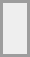<table align="center" border="0" cellpadding="4" cellspacing="4" style="border: 2px solid #9d9d9d;background-color:#eeeeee" valign="midlle">
<tr>
<td><br><div></div></td>
</tr>
</table>
